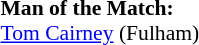<table style="width:100%; font-size:90%;">
<tr>
<td style="width:40%; vertical-align:top;"><br><strong>Man of the Match:</strong>
<br><a href='#'>Tom Cairney</a> (Fulham)</td>
</tr>
</table>
